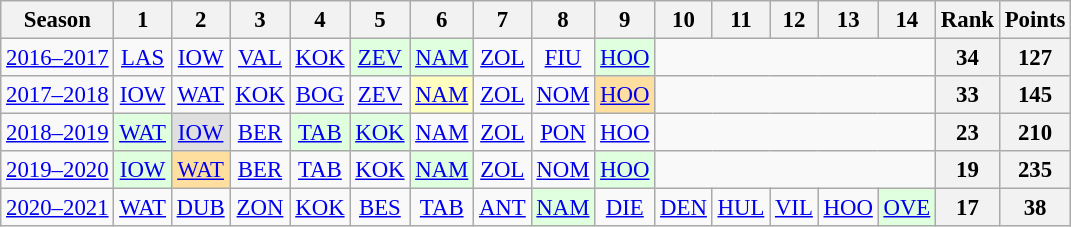<table class="wikitable" style="text-align:center; font-size:95%">
<tr>
<th>Season</th>
<th>1</th>
<th>2</th>
<th>3</th>
<th>4</th>
<th>5</th>
<th>6</th>
<th>7</th>
<th>8</th>
<th>9</th>
<th>10</th>
<th>11</th>
<th>12</th>
<th>13</th>
<th>14</th>
<th>Rank</th>
<th>Points</th>
</tr>
<tr>
<td><a href='#'>2016–2017</a></td>
<td><a href='#'>LAS</a><br></td>
<td><a href='#'>IOW</a><br></td>
<td><a href='#'>VAL</a><br></td>
<td><a href='#'>KOK</a><br></td>
<td bgcolor="#dfffdf"><a href='#'>ZEV</a><br></td>
<td bgcolor="#dfffdf"><a href='#'>NAM</a><br></td>
<td><a href='#'>ZOL</a><br></td>
<td><a href='#'>FIU</a><br></td>
<td bgcolor="#dfffdf"><a href='#'>HOO</a><br></td>
<td colspan=5></td>
<th>34</th>
<th>127</th>
</tr>
<tr>
<td><a href='#'>2017–2018</a></td>
<td><a href='#'>IOW</a><br></td>
<td><a href='#'>WAT</a><br></td>
<td><a href='#'>KOK</a><br></td>
<td><a href='#'>BOG</a><br></td>
<td><a href='#'>ZEV</a><br></td>
<td bgcolor="#ffffbf"><a href='#'>NAM</a><br></td>
<td><a href='#'>ZOL</a><br></td>
<td><a href='#'>NOM</a><br></td>
<td bgcolor="#ffdf9f"><a href='#'>HOO</a><br></td>
<td colspan=5></td>
<th>33</th>
<th>145</th>
</tr>
<tr>
<td><a href='#'>2018–2019</a></td>
<td bgcolor="#dfffdf"><a href='#'>WAT</a><br></td>
<td bgcolor="#dfdfdf"><a href='#'>IOW</a><br></td>
<td><a href='#'>BER</a><br></td>
<td bgcolor="#dfffdf"><a href='#'>TAB</a><br></td>
<td bgcolor="#dfffdf"><a href='#'>KOK</a><br></td>
<td><a href='#'>NAM</a><br></td>
<td><a href='#'>ZOL</a><br></td>
<td><a href='#'>PON</a><br></td>
<td><a href='#'>HOO</a><br></td>
<td colspan=5></td>
<th>23</th>
<th>210</th>
</tr>
<tr>
<td><a href='#'>2019–2020</a></td>
<td bgcolor="#dfffdf"><a href='#'>IOW</a><br></td>
<td bgcolor="#ffdf9f"><a href='#'>WAT</a><br></td>
<td><a href='#'>BER</a><br></td>
<td><a href='#'>TAB</a><br></td>
<td><a href='#'>KOK</a><br></td>
<td bgcolor="#dfffdf"><a href='#'>NAM</a><br></td>
<td><a href='#'>ZOL</a><br></td>
<td><a href='#'>NOM</a><br></td>
<td bgcolor="#dfffdf"><a href='#'>HOO</a><br></td>
<td colspan=5></td>
<th>19</th>
<th>235</th>
</tr>
<tr>
<td><a href='#'>2020–2021</a></td>
<td><a href='#'>WAT</a><br></td>
<td><a href='#'>DUB</a><br></td>
<td><a href='#'>ZON</a><br></td>
<td><a href='#'>KOK</a><br></td>
<td><a href='#'>BES</a><br></td>
<td><a href='#'>TAB</a><br></td>
<td><a href='#'>ANT</a><br></td>
<td bgcolor="#dfffdf"><a href='#'>NAM</a><br></td>
<td><a href='#'>DIE</a><br></td>
<td><a href='#'>DEN</a><br></td>
<td><a href='#'>HUL</a><br></td>
<td><a href='#'>VIL</a><br></td>
<td><a href='#'>HOO</a><br></td>
<td bgcolor="#dfffdf"><a href='#'>OVE</a><br></td>
<th>17</th>
<th>38</th>
</tr>
</table>
